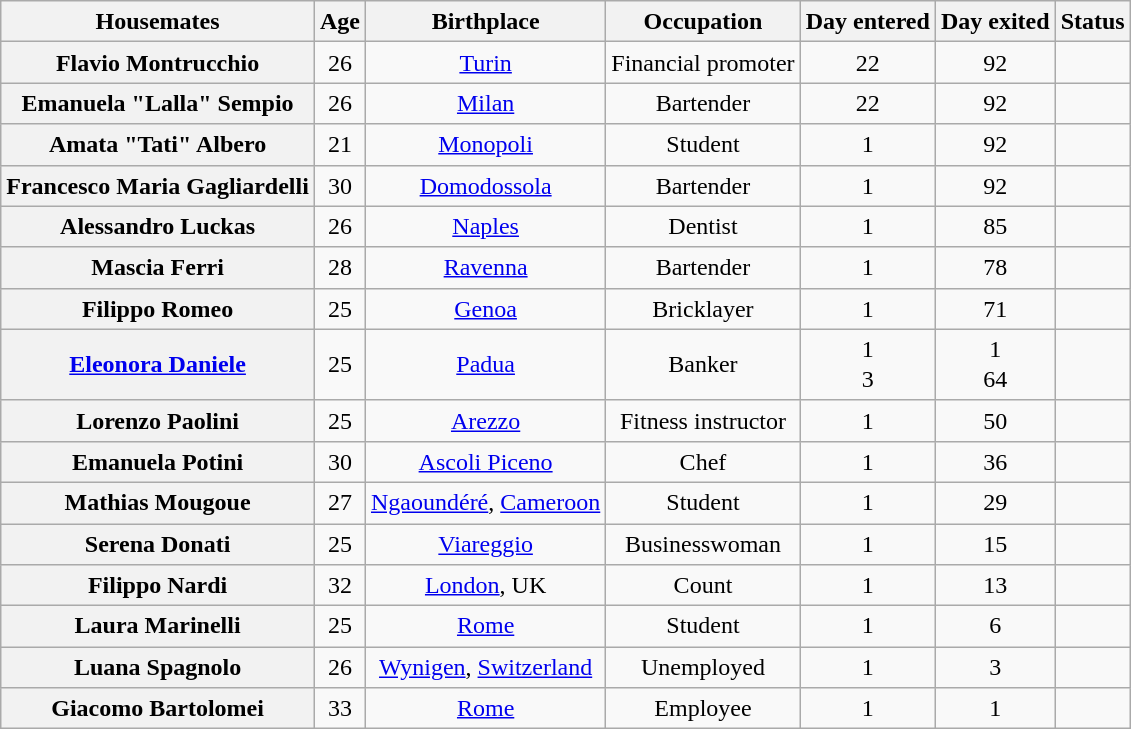<table class="wikitable sortable" style="text-align:center; line-height:20px; width:auto;">
<tr>
<th>Housemates</th>
<th>Age</th>
<th>Birthplace</th>
<th>Occupation</th>
<th>Day entered</th>
<th>Day exited</th>
<th>Status</th>
</tr>
<tr>
<th>Flavio Montrucchio</th>
<td>26</td>
<td><a href='#'>Turin</a></td>
<td>Financial promoter</td>
<td>22</td>
<td>92</td>
<td></td>
</tr>
<tr>
<th>Emanuela "Lalla" Sempio</th>
<td>26</td>
<td><a href='#'>Milan</a></td>
<td>Bartender</td>
<td>22</td>
<td>92</td>
<td></td>
</tr>
<tr>
<th>Amata "Tati" Albero</th>
<td>21</td>
<td><a href='#'>Monopoli</a></td>
<td>Student</td>
<td>1</td>
<td>92</td>
<td></td>
</tr>
<tr>
<th>Francesco Maria Gagliardelli</th>
<td>30</td>
<td><a href='#'>Domodossola</a></td>
<td>Bartender</td>
<td>1</td>
<td>92</td>
<td></td>
</tr>
<tr>
<th>Alessandro Luckas</th>
<td>26</td>
<td><a href='#'>Naples</a></td>
<td>Dentist</td>
<td>1</td>
<td>85</td>
<td></td>
</tr>
<tr>
<th>Mascia Ferri</th>
<td>28</td>
<td><a href='#'>Ravenna</a></td>
<td>Bartender</td>
<td>1</td>
<td>78</td>
<td></td>
</tr>
<tr>
<th>Filippo Romeo</th>
<td>25</td>
<td><a href='#'>Genoa</a></td>
<td>Bricklayer</td>
<td>1</td>
<td>71</td>
<td></td>
</tr>
<tr>
<th><a href='#'>Eleonora Daniele</a></th>
<td>25</td>
<td><a href='#'>Padua</a></td>
<td>Banker</td>
<td>1<br>3</td>
<td>1<br>64</td>
<td></td>
</tr>
<tr>
<th>Lorenzo Paolini</th>
<td>25</td>
<td><a href='#'>Arezzo</a></td>
<td>Fitness instructor</td>
<td>1</td>
<td>50</td>
<td></td>
</tr>
<tr>
<th>Emanuela Potini</th>
<td>30</td>
<td><a href='#'>Ascoli Piceno</a></td>
<td>Chef</td>
<td>1</td>
<td>36</td>
<td></td>
</tr>
<tr>
<th>Mathias Mougoue</th>
<td>27</td>
<td><a href='#'>Ngaoundéré</a>, <a href='#'>Cameroon</a></td>
<td>Student</td>
<td>1</td>
<td>29</td>
<td></td>
</tr>
<tr>
<th>Serena Donati</th>
<td>25</td>
<td><a href='#'>Viareggio</a></td>
<td>Businesswoman</td>
<td>1</td>
<td>15</td>
<td></td>
</tr>
<tr>
<th>Filippo Nardi</th>
<td>32</td>
<td><a href='#'>London</a>, UK</td>
<td>Count</td>
<td>1</td>
<td>13</td>
<td></td>
</tr>
<tr>
<th>Laura Marinelli</th>
<td>25</td>
<td><a href='#'>Rome</a></td>
<td>Student</td>
<td>1</td>
<td>6</td>
<td></td>
</tr>
<tr>
<th>Luana Spagnolo</th>
<td>26</td>
<td><a href='#'>Wynigen</a>, <a href='#'>Switzerland</a></td>
<td>Unemployed</td>
<td>1</td>
<td>3</td>
<td></td>
</tr>
<tr>
<th>Giacomo Bartolomei</th>
<td>33</td>
<td><a href='#'>Rome</a></td>
<td>Employee</td>
<td>1</td>
<td>1</td>
<td></td>
</tr>
</table>
